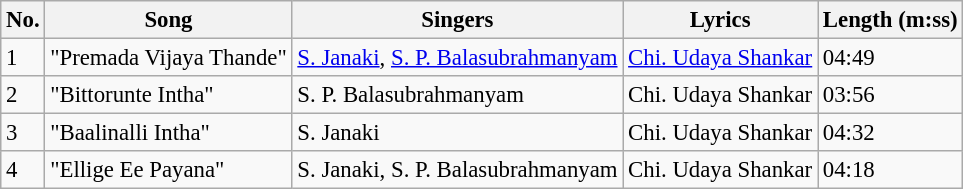<table class="wikitable" style="font-size:95%;">
<tr>
<th>No.</th>
<th>Song</th>
<th>Singers</th>
<th>Lyrics</th>
<th>Length (m:ss)</th>
</tr>
<tr>
<td>1</td>
<td>"Premada Vijaya Thande"</td>
<td><a href='#'>S. Janaki</a>, <a href='#'>S. P. Balasubrahmanyam</a></td>
<td><a href='#'>Chi. Udaya Shankar</a></td>
<td>04:49</td>
</tr>
<tr>
<td>2</td>
<td>"Bittorunte Intha"</td>
<td>S. P. Balasubrahmanyam</td>
<td>Chi. Udaya Shankar</td>
<td>03:56</td>
</tr>
<tr>
<td>3</td>
<td>"Baalinalli Intha"</td>
<td>S. Janaki</td>
<td>Chi. Udaya Shankar</td>
<td>04:32</td>
</tr>
<tr>
<td>4</td>
<td>"Ellige Ee Payana"</td>
<td>S. Janaki, S. P. Balasubrahmanyam</td>
<td>Chi. Udaya Shankar</td>
<td>04:18</td>
</tr>
</table>
